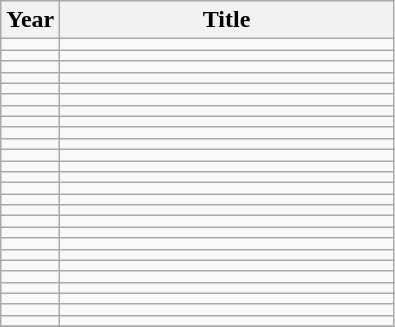<table class="wikitable">
<tr>
<th>Year</th>
<th width="215">Title<br>
</th>
</tr>
<tr>
<td></td>
<td></td>
</tr>
<tr>
<td></td>
<td></td>
</tr>
<tr>
<td></td>
<td></td>
</tr>
<tr>
<td></td>
<td></td>
</tr>
<tr>
<td></td>
<td></td>
</tr>
<tr>
<td></td>
<td></td>
</tr>
<tr>
<td></td>
<td></td>
</tr>
<tr>
<td></td>
<td></td>
</tr>
<tr>
<td></td>
<td></td>
</tr>
<tr>
<td></td>
<td></td>
</tr>
<tr>
<td></td>
<td></td>
</tr>
<tr>
<td></td>
<td></td>
</tr>
<tr>
<td></td>
<td></td>
</tr>
<tr>
<td></td>
<td></td>
</tr>
<tr>
<td></td>
<td></td>
</tr>
<tr>
<td></td>
<td></td>
</tr>
<tr>
<td></td>
<td></td>
</tr>
<tr>
<td></td>
<td></td>
</tr>
<tr>
<td></td>
<td></td>
</tr>
<tr>
<td></td>
<td></td>
</tr>
<tr>
<td></td>
<td></td>
</tr>
<tr>
<td></td>
<td></td>
</tr>
<tr>
<td></td>
<td></td>
</tr>
<tr>
<td></td>
<td></td>
</tr>
<tr>
<td></td>
<td></td>
</tr>
<tr>
<td></td>
<td></td>
</tr>
<tr>
</tr>
</table>
